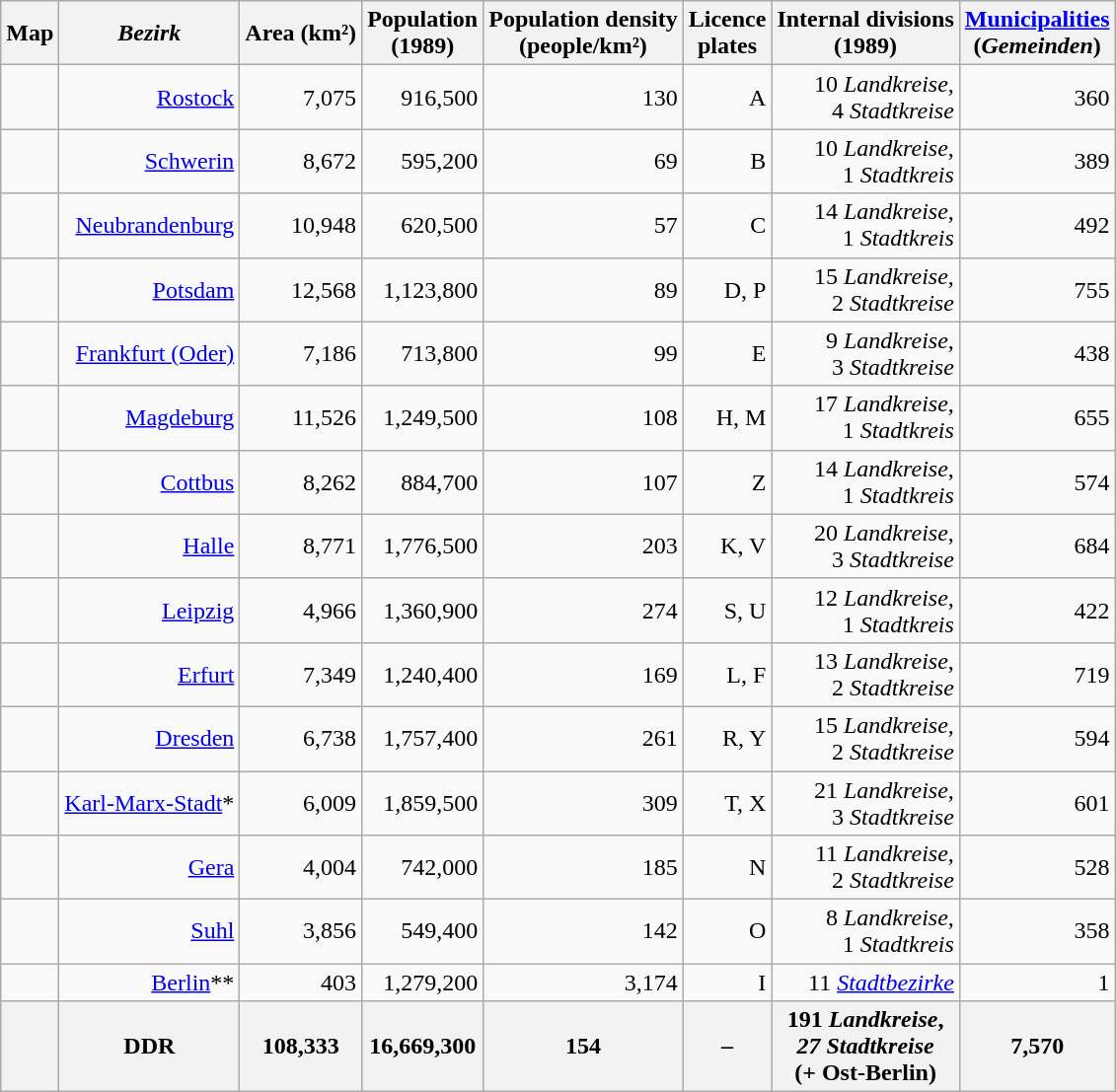<table class="wikitable sortable" style="text-align:right;">
<tr>
<th class="unsortable">Map</th>
<th><em>Bezirk</em></th>
<th>Area (km²)</th>
<th>Population<br>(1989)</th>
<th>Population density<br>(people/km²)</th>
<th class="unsortable">Licence<br>plates</th>
<th class="unsortable">Internal divisions<br>(1989)</th>
<th><a href='#'>Municipalities</a><br>(<em>Gemeinden</em>)</th>
</tr>
<tr>
<td></td>
<td><a href='#'>Rostock</a></td>
<td>7,075</td>
<td>916,500</td>
<td>130</td>
<td>A</td>
<td>10 <em>Landkreise</em>,<br> 4 <em>Stadtkreise</em></td>
<td>360</td>
</tr>
<tr>
<td></td>
<td><a href='#'>Schwerin</a></td>
<td>8,672</td>
<td>595,200</td>
<td>69</td>
<td>B</td>
<td>10 <em>Landkreise</em>,<br> 1 <em>Stadtkreis</em></td>
<td>389</td>
</tr>
<tr>
<td></td>
<td><a href='#'>Neubrandenburg</a></td>
<td>10,948</td>
<td>620,500</td>
<td>57</td>
<td>C</td>
<td>14 <em>Landkreise</em>,<br> 1 <em>Stadtkreis</em></td>
<td>492</td>
</tr>
<tr>
<td></td>
<td><a href='#'>Potsdam</a></td>
<td>12,568</td>
<td>1,123,800</td>
<td>89</td>
<td>D, P</td>
<td>15 <em>Landkreise</em>,<br> 2 <em>Stadtkreise</em></td>
<td>755</td>
</tr>
<tr>
<td></td>
<td><a href='#'>Frankfurt (Oder)</a></td>
<td>7,186</td>
<td>713,800</td>
<td>99</td>
<td>E</td>
<td>9 <em>Landkreise</em>,<br> 3 <em>Stadtkreise</em></td>
<td>438</td>
</tr>
<tr>
<td></td>
<td><a href='#'>Magdeburg</a></td>
<td>11,526</td>
<td>1,249,500</td>
<td>108</td>
<td>H, M</td>
<td>17 <em>Landkreise</em>,<br> 1 <em>Stadtkreis</em></td>
<td>655</td>
</tr>
<tr>
<td></td>
<td><a href='#'>Cottbus</a></td>
<td>8,262</td>
<td>884,700</td>
<td>107</td>
<td>Z</td>
<td>14 <em>Landkreise</em>,<br> 1 <em>Stadtkreis</em></td>
<td>574</td>
</tr>
<tr>
<td></td>
<td><a href='#'>Halle</a></td>
<td>8,771</td>
<td>1,776,500</td>
<td>203</td>
<td>K, V</td>
<td>20 <em>Landkreise</em>,<br> 3 <em>Stadtkreise</em></td>
<td>684</td>
</tr>
<tr>
<td></td>
<td><a href='#'>Leipzig</a></td>
<td>4,966</td>
<td>1,360,900</td>
<td>274</td>
<td>S, U</td>
<td>12 <em>Landkreise</em>,<br> 1 <em>Stadtkreis</em></td>
<td>422</td>
</tr>
<tr>
<td></td>
<td><a href='#'>Erfurt</a></td>
<td>7,349</td>
<td>1,240,400</td>
<td>169</td>
<td>L, F</td>
<td>13 <em>Landkreise</em>,<br> 2 <em>Stadtkreise</em></td>
<td>719</td>
</tr>
<tr>
<td></td>
<td><a href='#'>Dresden</a></td>
<td>6,738</td>
<td>1,757,400</td>
<td>261</td>
<td>R, Y</td>
<td>15 <em>Landkreise</em>,<br> 2 <em>Stadtkreise</em></td>
<td>594</td>
</tr>
<tr>
<td></td>
<td><a href='#'>Karl-Marx-Stadt</a>*</td>
<td>6,009</td>
<td>1,859,500</td>
<td>309</td>
<td>T, X</td>
<td>21 <em>Landkreise</em>,<br> 3 <em>Stadtkreise</em></td>
<td>601</td>
</tr>
<tr>
<td></td>
<td><a href='#'>Gera</a></td>
<td>4,004</td>
<td>742,000</td>
<td>185</td>
<td>N</td>
<td>11 <em>Landkreise</em>,<br> 2 <em>Stadtkreise</em></td>
<td>528</td>
</tr>
<tr>
<td></td>
<td><a href='#'>Suhl</a></td>
<td>3,856</td>
<td>549,400</td>
<td>142</td>
<td>O</td>
<td>8 <em>Landkreise</em>,<br> 1 <em>Stadtkreis</em></td>
<td>358</td>
</tr>
<tr>
<td></td>
<td><a href='#'>Berlin</a>**</td>
<td>403</td>
<td>1,279,200</td>
<td>3,174</td>
<td>I</td>
<td>11 <em><a href='#'>Stadtbezirke</a></em></td>
<td>1</td>
</tr>
<tr>
<th></th>
<th>DDR</th>
<th>108,333</th>
<th>16,669,300</th>
<th>154</th>
<th>–</th>
<th>191 <em>Landkreise</em>,<br><em>27 Stadtkreise</em><br>(+ Ost-Berlin)</th>
<th>7,570</th>
</tr>
</table>
